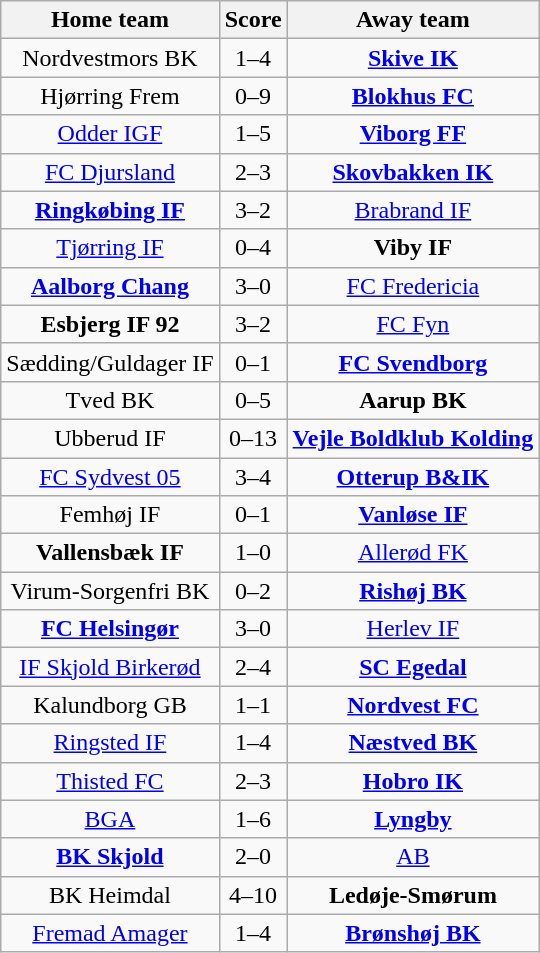<table class="wikitable" style="text-align: center">
<tr>
<th>Home team</th>
<th>Score</th>
<th>Away team</th>
</tr>
<tr>
<td>Nordvestmors BK</td>
<td>1–4</td>
<td><strong><a href='#'>Skive IK</a></strong></td>
</tr>
<tr>
<td>Hjørring Frem</td>
<td>0–9</td>
<td><strong><a href='#'>Blokhus FC</a></strong></td>
</tr>
<tr>
<td><a href='#'>Odder IGF</a></td>
<td>1–5</td>
<td><strong><a href='#'>Viborg FF</a></strong></td>
</tr>
<tr>
<td><a href='#'>FC Djursland</a></td>
<td>2–3</td>
<td><strong><a href='#'>Skovbakken IK</a></strong></td>
</tr>
<tr>
<td><strong><a href='#'>Ringkøbing IF</a></strong></td>
<td>3–2</td>
<td><a href='#'>Brabrand IF</a></td>
</tr>
<tr>
<td><a href='#'>Tjørring IF</a></td>
<td>0–4</td>
<td><strong>Viby IF</strong></td>
</tr>
<tr>
<td><strong><a href='#'>Aalborg Chang</a></strong></td>
<td>3–0</td>
<td><a href='#'>FC Fredericia</a></td>
</tr>
<tr>
<td><strong>Esbjerg IF 92</strong></td>
<td>3–2</td>
<td><a href='#'>FC Fyn</a></td>
</tr>
<tr>
<td>Sædding/Guldager IF</td>
<td>0–1</td>
<td><strong><a href='#'>FC Svendborg</a></strong></td>
</tr>
<tr>
<td>Tved BK</td>
<td>0–5</td>
<td><strong>Aarup BK</strong></td>
</tr>
<tr>
<td>Ubberud IF</td>
<td>0–13</td>
<td><strong><a href='#'>Vejle Boldklub Kolding</a></strong></td>
</tr>
<tr>
<td><a href='#'>FC Sydvest 05</a></td>
<td>3–4</td>
<td><strong><a href='#'>Otterup B&IK</a></strong></td>
</tr>
<tr>
<td>Femhøj IF</td>
<td>0–1</td>
<td><strong><a href='#'>Vanløse IF</a></strong></td>
</tr>
<tr>
<td><strong>Vallensbæk IF</strong></td>
<td>1–0</td>
<td><a href='#'>Allerød FK</a></td>
</tr>
<tr>
<td>Virum-Sorgenfri BK</td>
<td>0–2</td>
<td><strong><a href='#'>Rishøj BK</a></strong></td>
</tr>
<tr>
<td><strong><a href='#'>FC Helsingør</a></strong></td>
<td>3–0</td>
<td><a href='#'>Herlev IF</a></td>
</tr>
<tr>
<td><a href='#'>IF Skjold Birkerød</a></td>
<td>2–4</td>
<td><strong><a href='#'>SC Egedal</a></strong></td>
</tr>
<tr>
<td>Kalundborg GB</td>
<td>1–1 </td>
<td><strong><a href='#'>Nordvest FC</a></strong></td>
</tr>
<tr>
<td><a href='#'>Ringsted IF</a></td>
<td>1–4</td>
<td><strong><a href='#'>Næstved BK</a></strong></td>
</tr>
<tr>
<td><a href='#'>Thisted FC</a></td>
<td>2–3</td>
<td><strong><a href='#'>Hobro IK</a></strong></td>
</tr>
<tr>
<td><a href='#'>BGA</a></td>
<td>1–6</td>
<td><strong><a href='#'>Lyngby</a></strong></td>
</tr>
<tr>
<td><strong><a href='#'>BK Skjold</a></strong></td>
<td>2–0</td>
<td><a href='#'>AB</a></td>
</tr>
<tr>
<td>BK Heimdal</td>
<td>4–10</td>
<td><strong>Ledøje-Smørum</strong></td>
</tr>
<tr>
<td><a href='#'>Fremad Amager</a></td>
<td>1–4</td>
<td><strong><a href='#'>Brønshøj BK</a></strong></td>
</tr>
</table>
